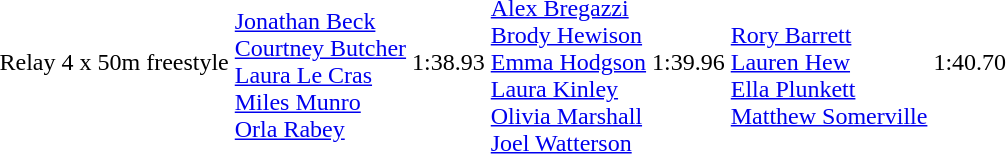<table>
<tr>
<td>Relay 4 x 50m freestyle</td>
<td><br><a href='#'>Jonathan Beck</a><br><a href='#'>Courtney Butcher</a><br><a href='#'>Laura Le Cras</a><br><a href='#'>Miles Munro</a><br><a href='#'>Orla Rabey</a></td>
<td>1:38.93</td>
<td><br><a href='#'>Alex Bregazzi</a><br><a href='#'>Brody Hewison</a><br><a href='#'>Emma Hodgson</a><br><a href='#'>Laura Kinley</a><br><a href='#'>Olivia Marshall</a><br><a href='#'>Joel Watterson</a></td>
<td>1:39.96</td>
<td><br><a href='#'>Rory Barrett</a><br><a href='#'>Lauren Hew</a><br><a href='#'>Ella Plunkett</a><br><a href='#'>Matthew Somerville</a></td>
<td>1:40.70</td>
</tr>
</table>
